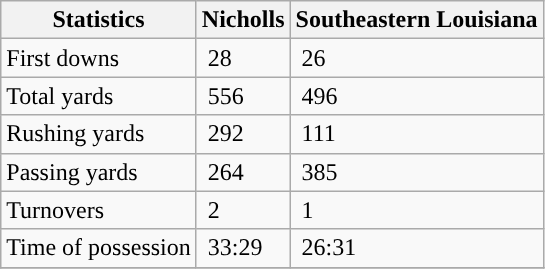<table class="wikitable">
<tr>
<th>Statistics</th>
<th>Nicholls</th>
<th>Southeastern Louisiana</th>
</tr>
<tr>
<td>First downs</td>
<td> 28</td>
<td> 26</td>
</tr>
<tr>
<td>Total yards</td>
<td> 556</td>
<td> 496</td>
</tr>
<tr>
<td>Rushing yards</td>
<td> 292</td>
<td> 111</td>
</tr>
<tr>
<td>Passing yards</td>
<td> 264</td>
<td> 385</td>
</tr>
<tr>
<td>Turnovers</td>
<td> 2</td>
<td> 1</td>
</tr>
<tr>
<td>Time of possession</td>
<td> 33:29</td>
<td> 26:31</td>
</tr>
<tr>
</tr>
</table>
